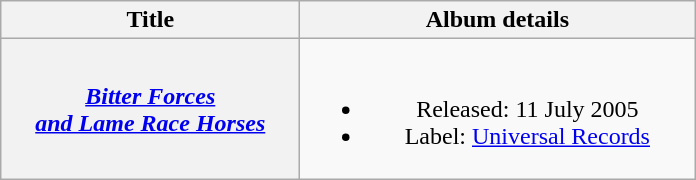<table class="wikitable plainrowheaders" style="text-align:center;">
<tr>
<th scope="col" style="width:12em;">Title</th>
<th scope="col" style="width:16em;">Album details</th>
</tr>
<tr>
<th scope="row"><em><a href='#'>Bitter Forces<br>and Lame Race Horses</a></em></th>
<td><br><ul><li>Released: 11 July 2005</li><li>Label: <a href='#'>Universal Records</a></li></ul></td>
</tr>
</table>
